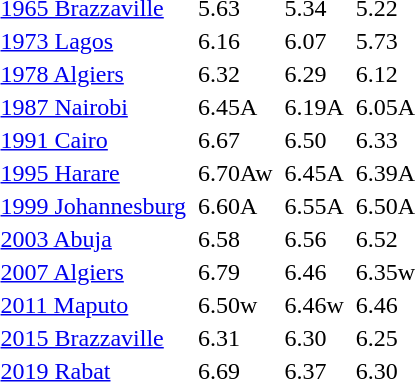<table>
<tr valign="top">
<td><a href='#'>1965 Brazzaville</a><br></td>
<td></td>
<td>5.63</td>
<td></td>
<td>5.34</td>
<td></td>
<td>5.22</td>
</tr>
<tr valign="top">
<td><a href='#'>1973 Lagos</a><br></td>
<td></td>
<td>6.16</td>
<td></td>
<td>6.07</td>
<td></td>
<td>5.73</td>
</tr>
<tr valign="top">
<td><a href='#'>1978 Algiers</a><br></td>
<td></td>
<td>6.32</td>
<td></td>
<td>6.29</td>
<td></td>
<td>6.12</td>
</tr>
<tr valign="top">
<td><a href='#'>1987 Nairobi</a><br></td>
<td></td>
<td>6.45A</td>
<td></td>
<td>6.19A</td>
<td></td>
<td>6.05A</td>
</tr>
<tr valign="top">
<td><a href='#'>1991 Cairo</a><br></td>
<td></td>
<td>6.67</td>
<td></td>
<td>6.50</td>
<td></td>
<td>6.33</td>
</tr>
<tr valign="top">
<td><a href='#'>1995 Harare</a><br></td>
<td></td>
<td>6.70Aw</td>
<td></td>
<td>6.45A</td>
<td></td>
<td>6.39A</td>
</tr>
<tr valign="top">
<td><a href='#'>1999 Johannesburg</a><br></td>
<td></td>
<td>6.60A</td>
<td></td>
<td>6.55A</td>
<td></td>
<td>6.50A</td>
</tr>
<tr valign="top">
<td><a href='#'>2003 Abuja</a><br></td>
<td></td>
<td>6.58</td>
<td></td>
<td>6.56</td>
<td></td>
<td>6.52</td>
</tr>
<tr valign="top">
<td><a href='#'>2007 Algiers</a><br></td>
<td></td>
<td>6.79</td>
<td></td>
<td>6.46</td>
<td></td>
<td>6.35w</td>
</tr>
<tr valign="top">
<td><a href='#'>2011 Maputo</a><br></td>
<td></td>
<td>6.50w</td>
<td></td>
<td>6.46w</td>
<td></td>
<td>6.46</td>
</tr>
<tr valign="top">
<td><a href='#'>2015 Brazzaville</a><br></td>
<td></td>
<td>6.31</td>
<td></td>
<td>6.30</td>
<td></td>
<td>6.25</td>
</tr>
<tr valign="top">
<td><a href='#'>2019 Rabat</a><br></td>
<td></td>
<td>6.69</td>
<td></td>
<td>6.37</td>
<td></td>
<td>6.30</td>
</tr>
</table>
